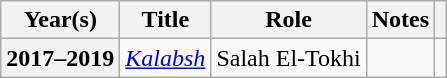<table class="wikitable plainrowheaders sortable"  style=font-size:100%>
<tr>
<th scope="col">Year(s)</th>
<th scope="col">Title</th>
<th scope="col" class="unsortable">Role</th>
<th scope="col" class="unsortable">Notes</th>
<th scope="col" class="unsortable"></th>
</tr>
<tr>
<th scope="row">2017–2019</th>
<td><em><a href='#'>Kalabsh</a></em></td>
<td>Salah El-Tokhi</td>
<td></td>
<td style="text-align:center;"></td>
</tr>
</table>
